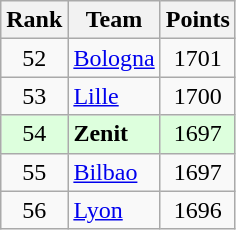<table class="wikitable" style="text-align: center;">
<tr>
<th>Rank</th>
<th>Team</th>
<th>Points</th>
</tr>
<tr>
<td>52</td>
<td align=left> <a href='#'>Bologna</a></td>
<td>1701</td>
</tr>
<tr>
<td>53</td>
<td align=left> <a href='#'>Lille</a></td>
<td>1700</td>
</tr>
<tr bgcolor="#ddffdd">
<td>54</td>
<td align=left> <strong>Zenit</strong></td>
<td>1697</td>
</tr>
<tr>
<td>55</td>
<td align=left> <a href='#'>Bilbao</a></td>
<td>1697</td>
</tr>
<tr>
<td>56</td>
<td align=left> <a href='#'>Lyon</a></td>
<td>1696</td>
</tr>
</table>
